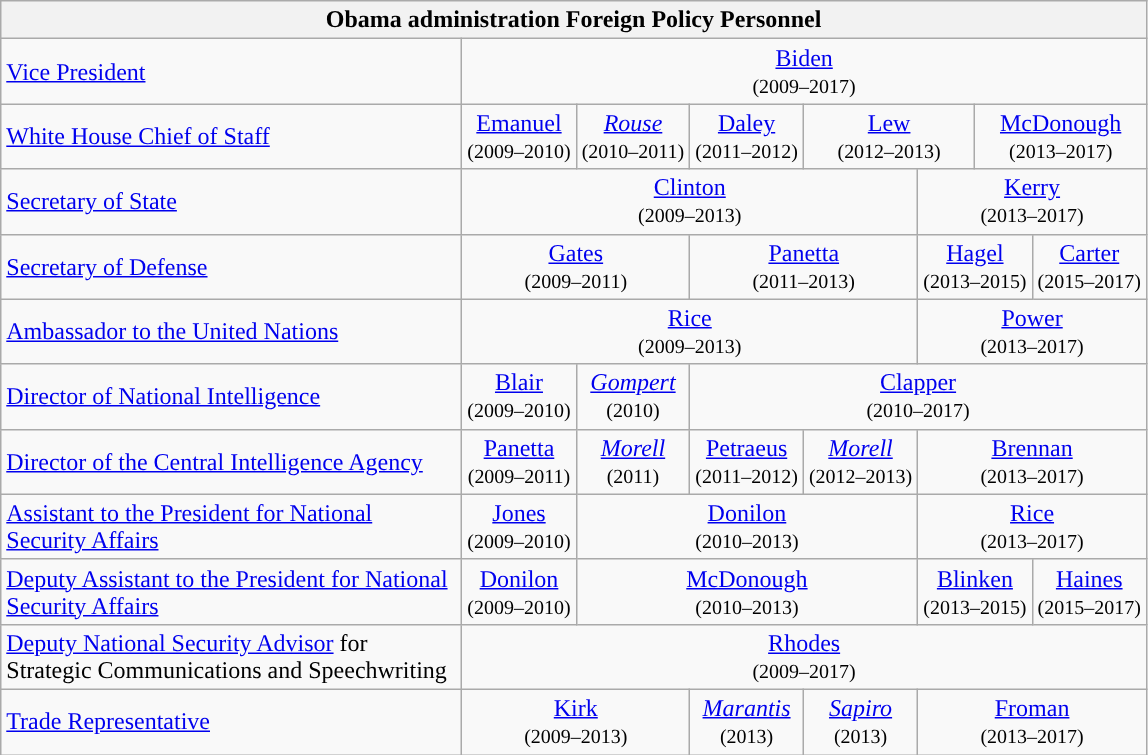<table class=wikitable style="text-align:center">
<tr>
<th colspan="8">Obama administration Foreign Policy Personnel</th>
</tr>
<tr>
<td style="width:225pt; text-align:left;"><a href='#'>Vice President</a></td>
<td colspan="7"><a href='#'>Biden</a><br><small>(2009–2017)</small></td>
</tr>
<tr>
<td style="width:225pt; text-align:left;"><a href='#'>White House Chief of Staff</a></td>
<td><a href='#'>Emanuel</a><br><small>(2009–2010)</small></td>
<td><em><a href='#'>Rouse</a></em><br><small>(2010–2011)</small></td>
<td><a href='#'>Daley</a><br><small>(2011–2012)</small></td>
<td colspan="2"><a href='#'>Lew</a><br><small>(2012–2013)</small></td>
<td colspan="3"><a href='#'>McDonough</a><br><small>(2013–2017)</small></td>
</tr>
<tr>
<td style="width:225pt; text-align:left;"><a href='#'>Secretary of State</a></td>
<td colspan="4"><a href='#'>Clinton</a><br><small>(2009–2013)</small></td>
<td colspan="3"><a href='#'>Kerry</a><br><small>(2013–2017)</small></td>
</tr>
<tr>
<td style="width:225pt; text-align:left;"><a href='#'>Secretary of Defense</a></td>
<td colspan="2"><a href='#'>Gates</a><br><small>(2009–2011)</small></td>
<td colspan="2"><a href='#'>Panetta</a><br><small>(2011–2013)</small></td>
<td colspan="2"><a href='#'>Hagel</a><br><small>(2013–2015)</small></td>
<td><a href='#'>Carter</a><br><small>(2015–2017)</small></td>
</tr>
<tr>
<td style="width:225pt; text-align:left;"><a href='#'>Ambassador to the United Nations</a></td>
<td colspan="4"><a href='#'>Rice</a><br><small>(2009–2013)</small></td>
<td colspan="3"><a href='#'>Power</a><br><small>(2013–2017)</small></td>
</tr>
<tr>
<td style="width:225pt; text-align:left;"><a href='#'>Director of National Intelligence</a></td>
<td><a href='#'>Blair</a><br><small>(2009–2010)</small></td>
<td><em><a href='#'>Gompert</a></em><br><small>(2010)</small></td>
<td colspan="5"><a href='#'>Clapper</a><br><small>(2010–2017)</small></td>
</tr>
<tr>
<td style="width:225pt; text-align:left;"><a href='#'>Director of the Central Intelligence Agency</a></td>
<td><a href='#'>Panetta</a><br><small>(2009–2011)</small></td>
<td><em><a href='#'>Morell</a></em><br><small>(2011)</small></td>
<td><a href='#'>Petraeus</a><br><small>(2011–2012)</small></td>
<td><em><a href='#'>Morell</a></em><br><small>(2012–2013)</small></td>
<td colspan="3"><a href='#'>Brennan</a><br><small>(2013–2017)</small></td>
</tr>
<tr>
<td style="width:225pt; text-align:left;"><a href='#'>Assistant to the President for National Security Affairs</a></td>
<td><a href='#'>Jones</a><br><small>(2009–2010)</small></td>
<td colspan="3"><a href='#'>Donilon</a><br><small>(2010–2013)</small></td>
<td colspan="3"><a href='#'>Rice</a><br><small>(2013–2017)</small></td>
</tr>
<tr>
<td style="width:225pt; text-align:left;"><a href='#'>Deputy Assistant to the President for National Security Affairs</a></td>
<td><a href='#'>Donilon</a><br><small>(2009–2010)</small></td>
<td colspan="3"><a href='#'>McDonough</a><br><small>(2010–2013)</small></td>
<td colspan="2"><a href='#'>Blinken</a><br><small>(2013–2015)</small></td>
<td><a href='#'>Haines</a><br><small>(2015–2017)</small></td>
</tr>
<tr>
<td style="width:225pt; text-align:left;"><a href='#'>Deputy National Security Advisor</a> for Strategic Communications and Speechwriting</td>
<td colspan="7"><a href='#'>Rhodes</a><br><small>(2009–2017)</small></td>
</tr>
<tr>
<td style="width:225pt; text-align:left;"><a href='#'>Trade Representative</a></td>
<td colspan="2"><a href='#'>Kirk</a><br><small>(2009–2013)</small></td>
<td><em><a href='#'>Marantis</a></em><br><small>(2013)</small></td>
<td><em><a href='#'>Sapiro</a></em><br><small>(2013)</small></td>
<td colspan="3"><a href='#'>Froman</a><br><small>(2013–2017)</small></td>
</tr>
</table>
